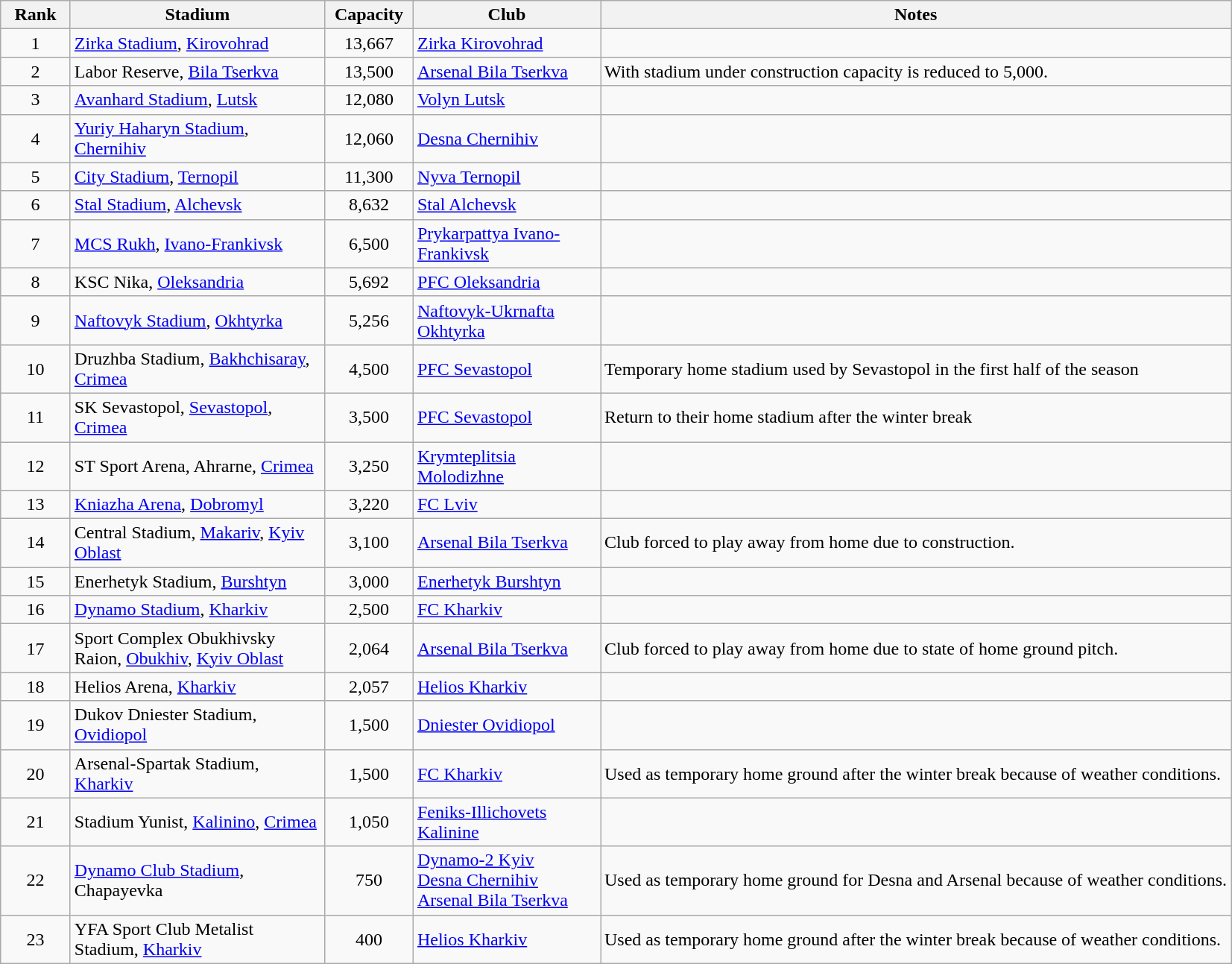<table class="wikitable">
<tr>
<th width=55>Rank</th>
<th width=220>Stadium</th>
<th width=72>Capacity</th>
<th width=160>Club</th>
<th>Notes</th>
</tr>
<tr>
<td align=center>1</td>
<td><a href='#'>Zirka Stadium</a>, <a href='#'>Kirovohrad</a></td>
<td align=center>13,667</td>
<td><a href='#'>Zirka Kirovohrad</a></td>
<td></td>
</tr>
<tr>
<td align=center>2</td>
<td>Labor Reserve, <a href='#'>Bila Tserkva</a></td>
<td align=center>13,500</td>
<td><a href='#'>Arsenal Bila Tserkva</a></td>
<td>With stadium under construction capacity is reduced to 5,000.</td>
</tr>
<tr>
<td align=center>3</td>
<td><a href='#'>Avanhard Stadium</a>, <a href='#'>Lutsk</a></td>
<td align=center>12,080</td>
<td><a href='#'>Volyn Lutsk</a></td>
<td></td>
</tr>
<tr>
<td align=center>4</td>
<td><a href='#'>Yuriy Haharyn Stadium</a>, <a href='#'>Chernihiv</a></td>
<td align=center>12,060</td>
<td><a href='#'>Desna Chernihiv</a></td>
<td></td>
</tr>
<tr>
<td align=center>5</td>
<td><a href='#'>City Stadium</a>, <a href='#'>Ternopil</a></td>
<td align=center>11,300</td>
<td><a href='#'>Nyva Ternopil</a></td>
<td></td>
</tr>
<tr>
<td align=center>6</td>
<td><a href='#'>Stal Stadium</a>, <a href='#'>Alchevsk</a></td>
<td align=center>8,632</td>
<td><a href='#'>Stal Alchevsk</a></td>
<td></td>
</tr>
<tr>
<td align=center>7</td>
<td><a href='#'>MCS Rukh</a>, <a href='#'>Ivano-Frankivsk</a></td>
<td align=center>6,500</td>
<td><a href='#'>Prykarpattya Ivano-Frankivsk</a></td>
<td></td>
</tr>
<tr>
<td align=center>8</td>
<td>KSC Nika, <a href='#'>Oleksandria</a></td>
<td align=center>5,692</td>
<td><a href='#'>PFC Oleksandria</a></td>
<td></td>
</tr>
<tr>
<td align=center>9</td>
<td><a href='#'>Naftovyk Stadium</a>, <a href='#'>Okhtyrka</a></td>
<td align=center>5,256</td>
<td><a href='#'>Naftovyk-Ukrnafta Okhtyrka</a></td>
<td></td>
</tr>
<tr>
<td align=center>10</td>
<td>Druzhba Stadium, <a href='#'>Bakhchisaray</a>, <a href='#'>Crimea</a></td>
<td align=center>4,500</td>
<td><a href='#'>PFC Sevastopol</a></td>
<td>Temporary home stadium used by Sevastopol in the first half of the season</td>
</tr>
<tr>
<td align=center>11</td>
<td>SK Sevastopol, <a href='#'>Sevastopol</a>, <a href='#'>Crimea</a></td>
<td align=center>3,500</td>
<td><a href='#'>PFC Sevastopol</a></td>
<td>Return to their home stadium after the winter break</td>
</tr>
<tr>
<td align=center>12</td>
<td>ST Sport Arena, Ahrarne, <a href='#'>Crimea</a></td>
<td align=center>3,250</td>
<td><a href='#'>Krymteplitsia Molodizhne</a></td>
<td></td>
</tr>
<tr>
<td align=center>13</td>
<td><a href='#'>Kniazha Arena</a>, <a href='#'>Dobromyl</a></td>
<td align=center>3,220</td>
<td><a href='#'>FC Lviv</a></td>
<td></td>
</tr>
<tr>
<td align=center>14</td>
<td>Central Stadium, <a href='#'>Makariv</a>, <a href='#'>Kyiv Oblast</a></td>
<td align=center>3,100</td>
<td><a href='#'>Arsenal Bila Tserkva</a></td>
<td>Club forced to play away from home due to construction.</td>
</tr>
<tr>
<td align=center>15</td>
<td>Enerhetyk Stadium, <a href='#'>Burshtyn</a></td>
<td align=center>3,000</td>
<td><a href='#'>Enerhetyk Burshtyn</a></td>
<td></td>
</tr>
<tr>
<td align=center>16</td>
<td><a href='#'>Dynamo Stadium</a>, <a href='#'>Kharkiv</a></td>
<td align=center>2,500</td>
<td><a href='#'>FC Kharkiv</a></td>
<td></td>
</tr>
<tr>
<td align=center>17</td>
<td>Sport Complex Obukhivsky Raion, <a href='#'>Obukhiv</a>, <a href='#'>Kyiv Oblast</a></td>
<td align=center>2,064</td>
<td><a href='#'>Arsenal Bila Tserkva</a></td>
<td>Club forced to play away from home due to state of home ground pitch.</td>
</tr>
<tr>
<td align=center>18</td>
<td>Helios Arena, <a href='#'>Kharkiv</a></td>
<td align=center>2,057</td>
<td><a href='#'>Helios Kharkiv</a></td>
<td></td>
</tr>
<tr>
<td align=center>19</td>
<td>Dukov Dniester Stadium, <a href='#'>Ovidiopol</a></td>
<td align=center>1,500</td>
<td><a href='#'>Dniester Ovidiopol</a></td>
<td></td>
</tr>
<tr>
<td align=center>20</td>
<td>Arsenal-Spartak Stadium, <a href='#'>Kharkiv</a></td>
<td align=center>1,500</td>
<td><a href='#'>FC Kharkiv</a></td>
<td>Used as temporary home ground after the winter break because of weather conditions.</td>
</tr>
<tr>
<td align=center>21</td>
<td>Stadium Yunist, <a href='#'>Kalinino</a>, <a href='#'>Crimea</a></td>
<td align=center>1,050</td>
<td><a href='#'>Feniks-Illichovets Kalinine</a></td>
<td></td>
</tr>
<tr>
<td align=center>22</td>
<td><a href='#'>Dynamo Club Stadium</a>, Chapayevka</td>
<td align=center>750</td>
<td><a href='#'>Dynamo-2 Kyiv</a><br><a href='#'>Desna Chernihiv</a><br><a href='#'>Arsenal Bila Tserkva</a></td>
<td>Used as temporary home ground for Desna and Arsenal because of weather conditions.</td>
</tr>
<tr>
<td align=center>23</td>
<td>YFA Sport Club Metalist Stadium, <a href='#'>Kharkiv</a></td>
<td align=center>400</td>
<td><a href='#'>Helios Kharkiv</a></td>
<td>Used as temporary home ground after the winter break because of weather conditions.</td>
</tr>
</table>
